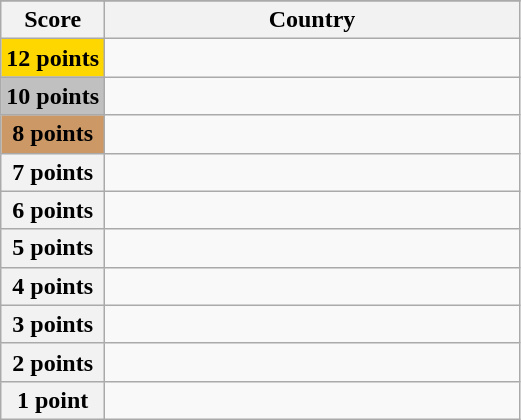<table class="wikitable">
<tr>
</tr>
<tr>
<th scope="col" width="20%">Score</th>
<th scope="col">Country</th>
</tr>
<tr>
<th scope="row" style="background:gold">12 points</th>
<td></td>
</tr>
<tr>
<th scope="row" style="background:silver">10 points</th>
<td></td>
</tr>
<tr>
<th scope="row" style="background:#CC9966">8 points</th>
<td></td>
</tr>
<tr>
<th scope="row">7 points</th>
<td></td>
</tr>
<tr>
<th scope="row">6 points</th>
<td></td>
</tr>
<tr>
<th scope="row">5 points</th>
<td></td>
</tr>
<tr>
<th scope="row">4 points</th>
<td></td>
</tr>
<tr>
<th scope="row">3 points</th>
<td></td>
</tr>
<tr>
<th scope="row">2 points</th>
<td></td>
</tr>
<tr>
<th scope="row">1 point</th>
<td></td>
</tr>
</table>
